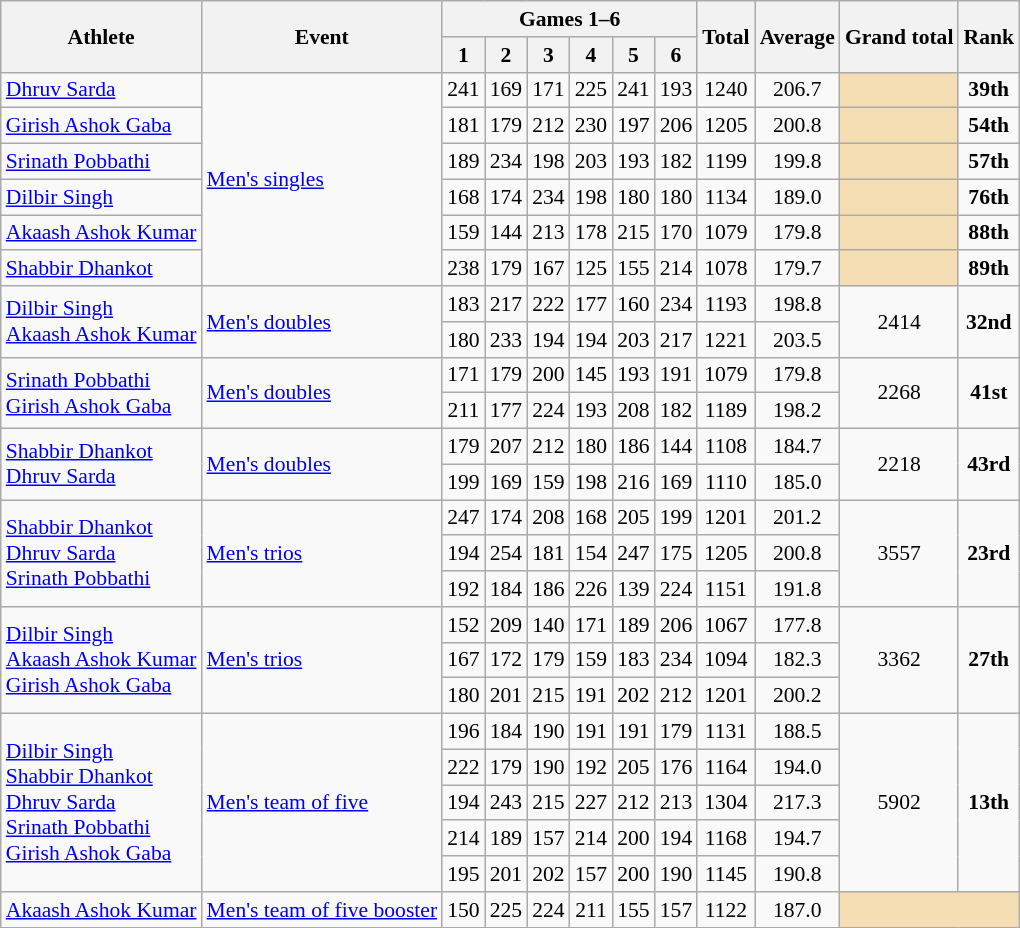<table class="wikitable" border="1" style="font-size:90%">
<tr>
<th rowspan=2>Athlete</th>
<th rowspan=2>Event</th>
<th colspan=6>Games 1–6</th>
<th rowspan=2>Total</th>
<th rowspan=2>Average</th>
<th rowspan=2>Grand total</th>
<th rowspan=2>Rank</th>
</tr>
<tr>
<th>1</th>
<th>2</th>
<th>3</th>
<th>4</th>
<th>5</th>
<th>6</th>
</tr>
<tr>
<td><a href='#'>Dhruv Sarda</a></td>
<td rowspan=6><a href='#'>Men's singles</a></td>
<td align=center>241</td>
<td align=center>169</td>
<td align=center>171</td>
<td align=center>225</td>
<td align=center>241</td>
<td align=center>193</td>
<td align=center>1240</td>
<td align=center>206.7</td>
<td align="center" bgcolor=wheat></td>
<td align=center><strong>39th</strong></td>
</tr>
<tr>
<td><a href='#'>Girish Ashok Gaba</a></td>
<td align=center>181</td>
<td align=center>179</td>
<td align=center>212</td>
<td align=center>230</td>
<td align=center>197</td>
<td align=center>206</td>
<td align=center>1205</td>
<td align=center>200.8</td>
<td align="center" bgcolor=wheat></td>
<td align=center><strong>54th</strong></td>
</tr>
<tr>
<td><a href='#'>Srinath Pobbathi</a></td>
<td align=center>189</td>
<td align=center>234</td>
<td align=center>198</td>
<td align=center>203</td>
<td align=center>193</td>
<td align=center>182</td>
<td align=center>1199</td>
<td align=center>199.8</td>
<td align="center" bgcolor=wheat></td>
<td align=center><strong>57th</strong></td>
</tr>
<tr>
<td><a href='#'>Dilbir Singh</a></td>
<td align=center>168</td>
<td align=center>174</td>
<td align=center>234</td>
<td align=center>198</td>
<td align=center>180</td>
<td align=center>180</td>
<td align=center>1134</td>
<td align=center>189.0</td>
<td align="center" bgcolor=wheat></td>
<td align=center><strong>76th</strong></td>
</tr>
<tr>
<td><a href='#'>Akaash Ashok Kumar</a></td>
<td align=center>159</td>
<td align=center>144</td>
<td align=center>213</td>
<td align=center>178</td>
<td align=center>215</td>
<td align=center>170</td>
<td align=center>1079</td>
<td align=center>179.8</td>
<td align="center" bgcolor=wheat></td>
<td align=center><strong>88th</strong></td>
</tr>
<tr>
<td><a href='#'>Shabbir Dhankot</a></td>
<td align=center>238</td>
<td align=center>179</td>
<td align=center>167</td>
<td align=center>125</td>
<td align=center>155</td>
<td align=center>214</td>
<td align=center>1078</td>
<td align=center>179.7</td>
<td align="center" bgcolor=wheat></td>
<td align=center><strong>89th</strong></td>
</tr>
<tr>
<td rowspan=2><a href='#'>Dilbir Singh</a><br><a href='#'>Akaash Ashok Kumar</a></td>
<td rowspan=2><a href='#'>Men's doubles</a></td>
<td align=center>183</td>
<td align=center>217</td>
<td align=center>222</td>
<td align=center>177</td>
<td align=center>160</td>
<td align=center>234</td>
<td align=center>1193</td>
<td align=center>198.8</td>
<td align=center rowspan=2>2414</td>
<td align=center rowspan=2><strong>32nd</strong></td>
</tr>
<tr>
<td align=center>180</td>
<td align=center>233</td>
<td align=center>194</td>
<td align=center>194</td>
<td align=center>203</td>
<td align=center>217</td>
<td align=center>1221</td>
<td align=center>203.5</td>
</tr>
<tr>
<td rowspan=2><a href='#'>Srinath Pobbathi</a><br><a href='#'>Girish Ashok Gaba</a></td>
<td rowspan=2><a href='#'>Men's doubles</a></td>
<td align=center>171</td>
<td align=center>179</td>
<td align=center>200</td>
<td align=center>145</td>
<td align=center>193</td>
<td align=center>191</td>
<td align=center>1079</td>
<td align=center>179.8</td>
<td align=center rowspan=2>2268</td>
<td align=center rowspan=2><strong>41st</strong></td>
</tr>
<tr>
<td align=center>211</td>
<td align=center>177</td>
<td align=center>224</td>
<td align=center>193</td>
<td align=center>208</td>
<td align=center>182</td>
<td align=center>1189</td>
<td align=center>198.2</td>
</tr>
<tr>
<td rowspan=2><a href='#'>Shabbir Dhankot</a><br><a href='#'>Dhruv Sarda</a></td>
<td rowspan=2><a href='#'>Men's doubles</a></td>
<td align=center>179</td>
<td align=center>207</td>
<td align=center>212</td>
<td align=center>180</td>
<td align=center>186</td>
<td align=center>144</td>
<td align=center>1108</td>
<td align=center>184.7</td>
<td align=center rowspan=2>2218</td>
<td align=center rowspan=2><strong>43rd</strong></td>
</tr>
<tr>
<td align=center>199</td>
<td align=center>169</td>
<td align=center>159</td>
<td align=center>198</td>
<td align=center>216</td>
<td align=center>169</td>
<td align=center>1110</td>
<td align=center>185.0</td>
</tr>
<tr>
<td rowspan=3><a href='#'>Shabbir Dhankot</a><br><a href='#'>Dhruv Sarda</a><br><a href='#'>Srinath Pobbathi</a></td>
<td rowspan=3><a href='#'>Men's trios</a></td>
<td align=center>247</td>
<td align=center>174</td>
<td align=center>208</td>
<td align=center>168</td>
<td align=center>205</td>
<td align=center>199</td>
<td align=center>1201</td>
<td align=center>201.2</td>
<td align=center rowspan=3>3557</td>
<td align=center rowspan=3><strong>23rd</strong></td>
</tr>
<tr>
<td align=center>194</td>
<td align=center>254</td>
<td align=center>181</td>
<td align=center>154</td>
<td align=center>247</td>
<td align=center>175</td>
<td align=center>1205</td>
<td align=center>200.8</td>
</tr>
<tr>
<td align=center>192</td>
<td align=center>184</td>
<td align=center>186</td>
<td align=center>226</td>
<td align=center>139</td>
<td align=center>224</td>
<td align=center>1151</td>
<td align=center>191.8</td>
</tr>
<tr>
<td rowspan=3><a href='#'>Dilbir Singh</a><br><a href='#'>Akaash Ashok Kumar</a><br><a href='#'>Girish Ashok Gaba</a></td>
<td rowspan=3><a href='#'>Men's trios</a></td>
<td align=center>152</td>
<td align=center>209</td>
<td align=center>140</td>
<td align=center>171</td>
<td align=center>189</td>
<td align=center>206</td>
<td align=center>1067</td>
<td align=center>177.8</td>
<td align=center rowspan=3>3362</td>
<td align=center rowspan=3><strong>27th</strong></td>
</tr>
<tr>
<td align=center>167</td>
<td align=center>172</td>
<td align=center>179</td>
<td align=center>159</td>
<td align=center>183</td>
<td align=center>234</td>
<td align=center>1094</td>
<td align=center>182.3</td>
</tr>
<tr>
<td align=center>180</td>
<td align=center>201</td>
<td align=center>215</td>
<td align=center>191</td>
<td align=center>202</td>
<td align=center>212</td>
<td align=center>1201</td>
<td align=center>200.2</td>
</tr>
<tr>
<td rowspan=5><a href='#'>Dilbir Singh</a><br><a href='#'>Shabbir Dhankot</a><br><a href='#'>Dhruv Sarda</a><br><a href='#'>Srinath Pobbathi</a><br><a href='#'>Girish Ashok Gaba</a></td>
<td rowspan=5><a href='#'>Men's team of five</a></td>
<td align=center>196</td>
<td align=center>184</td>
<td align=center>190</td>
<td align=center>191</td>
<td align=center>191</td>
<td align=center>179</td>
<td align=center>1131</td>
<td align=center>188.5</td>
<td align=center rowspan=5>5902</td>
<td align=center rowspan=5><strong>13th</strong></td>
</tr>
<tr>
<td align=center>222</td>
<td align=center>179</td>
<td align=center>190</td>
<td align=center>192</td>
<td align=center>205</td>
<td align=center>176</td>
<td align=center>1164</td>
<td align=center>194.0</td>
</tr>
<tr>
<td align=center>194</td>
<td align=center>243</td>
<td align=center>215</td>
<td align=center>227</td>
<td align=center>212</td>
<td align=center>213</td>
<td align=center>1304</td>
<td align=center>217.3</td>
</tr>
<tr>
<td align=center>214</td>
<td align=center>189</td>
<td align=center>157</td>
<td align=center>214</td>
<td align=center>200</td>
<td align=center>194</td>
<td align=center>1168</td>
<td align=center>194.7</td>
</tr>
<tr>
<td align=center>195</td>
<td align=center>201</td>
<td align=center>202</td>
<td align=center>157</td>
<td align=center>200</td>
<td align=center>190</td>
<td align=center>1145</td>
<td align=center>190.8</td>
</tr>
<tr>
<td><a href='#'>Akaash Ashok Kumar</a></td>
<td><a href='#'>Men's team of five booster</a></td>
<td align=center>150</td>
<td align=center>225</td>
<td align=center>224</td>
<td align=center>211</td>
<td align=center>155</td>
<td align=center>157</td>
<td align=center>1122</td>
<td align=center>187.0</td>
<td align="center" bgcolor=wheat colspan=2></td>
</tr>
</table>
